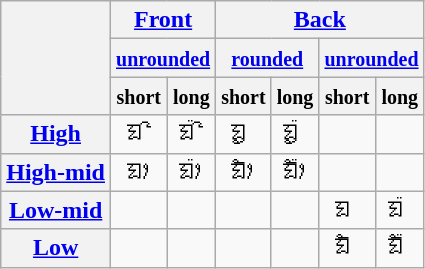<table class="wikitable" style="text-align: center;">
<tr>
<th rowspan="3"></th>
<th colspan="2"><a href='#'>Front</a></th>
<th colspan="4"><a href='#'>Back</a></th>
</tr>
<tr>
<th colspan=2><small><a href='#'>unrounded</a></small></th>
<th colspan=2><small><a href='#'>rounded</a></small></th>
<th colspan=2><small><a href='#'>unrounded</a></small></th>
</tr>
<tr>
<th><small>short</small></th>
<th><small>long</small></th>
<th><small>short</small></th>
<th><small>long</small></th>
<th><small>short</small></th>
<th><small>long</small></th>
</tr>
<tr>
<th><a href='#'>High</a></th>
<td> ᤀᤡ </td>
<td> ᤀᤡ᤺</td>
<td> ᤀᤢ </td>
<td> ᤀᤢ᤺</td>
<td></td>
<td></td>
</tr>
<tr align="center">
<th><a href='#'>High-mid</a></th>
<td> ᤀᤣ </td>
<td> ᤀᤣ᤺</td>
<td> ᤀᤥ </td>
<td> ᤀᤥ᤺</td>
<td></td>
<td></td>
</tr>
<tr align="center">
<th><a href='#'>Low-mid</a></th>
<td></td>
<td></td>
<td></td>
<td></td>
<td> ᤀ </td>
<td> ᤀ᤺</td>
</tr>
<tr align="center">
<th><a href='#'>Low</a></th>
<td></td>
<td></td>
<td></td>
<td></td>
<td> ᤀᤠ </td>
<td> ᤀᤠ᤺</td>
</tr>
</table>
